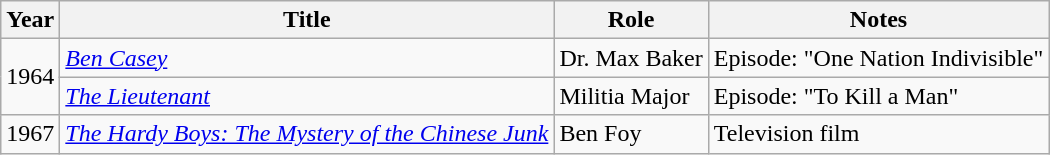<table class="wikitable">
<tr>
<th>Year</th>
<th>Title</th>
<th>Role</th>
<th>Notes</th>
</tr>
<tr>
<td rowspan="2">1964</td>
<td><em><a href='#'>Ben Casey</a></em></td>
<td>Dr. Max Baker</td>
<td>Episode: "One Nation Indivisible"</td>
</tr>
<tr>
<td><em><a href='#'>The Lieutenant</a></em></td>
<td>Militia Major</td>
<td>Episode: "To Kill a Man"</td>
</tr>
<tr>
<td>1967</td>
<td><em><a href='#'>The Hardy Boys: The Mystery of the Chinese Junk</a></em></td>
<td>Ben Foy</td>
<td>Television film</td>
</tr>
</table>
